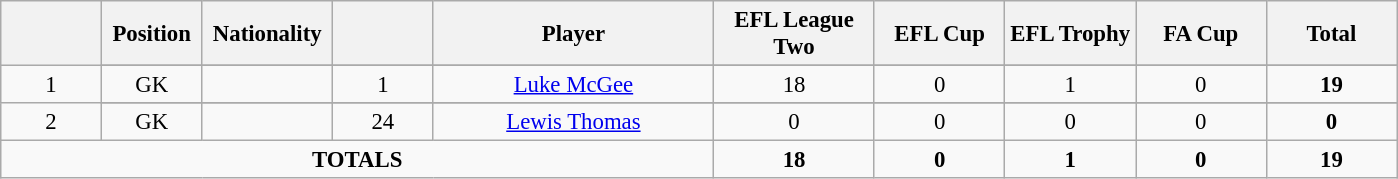<table class="wikitable" style="font-size: 95%; text-align: center;">
<tr>
<th width=60></th>
<th width=60>Position</th>
<th width=80>Nationality</th>
<th width=60></th>
<th width=180>Player</th>
<th width=100>EFL League Two</th>
<th width=80>EFL Cup</th>
<th width=80>EFL Trophy</th>
<th width=80>FA Cup</th>
<th width=80>Total</th>
</tr>
<tr>
<td rowspan="2">1</td>
</tr>
<tr>
<td>GK</td>
<td></td>
<td>1</td>
<td><a href='#'>Luke McGee</a></td>
<td>18</td>
<td>0</td>
<td>1</td>
<td>0</td>
<td><strong>19</strong></td>
</tr>
<tr>
<td rowspan="2">2</td>
</tr>
<tr>
<td>GK</td>
<td></td>
<td>24</td>
<td><a href='#'>Lewis Thomas</a></td>
<td>0</td>
<td>0</td>
<td>0</td>
<td>0</td>
<td><strong>0</strong></td>
</tr>
<tr>
<td colspan=5><strong>TOTALS</strong></td>
<td><strong>18</strong></td>
<td><strong>0</strong></td>
<td><strong>1</strong></td>
<td><strong>0</strong></td>
<td><strong>19</strong></td>
</tr>
</table>
